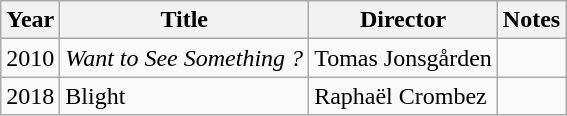<table class="wikitable sortable">
<tr>
<th>Year</th>
<th>Title</th>
<th>Director</th>
<th class="unsortable">Notes</th>
</tr>
<tr>
<td>2010</td>
<td><em>Want to See Something ?</em></td>
<td>Tomas Jonsgården</td>
<td></td>
</tr>
<tr>
<td>2018</td>
<td>Blight</td>
<td>Raphaël Crombez</td>
<td></td>
</tr>
</table>
